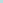<table style="wikitable">
<tr>
<td style="background: #bbdddd; font-weight: bold; "></td>
</tr>
</table>
